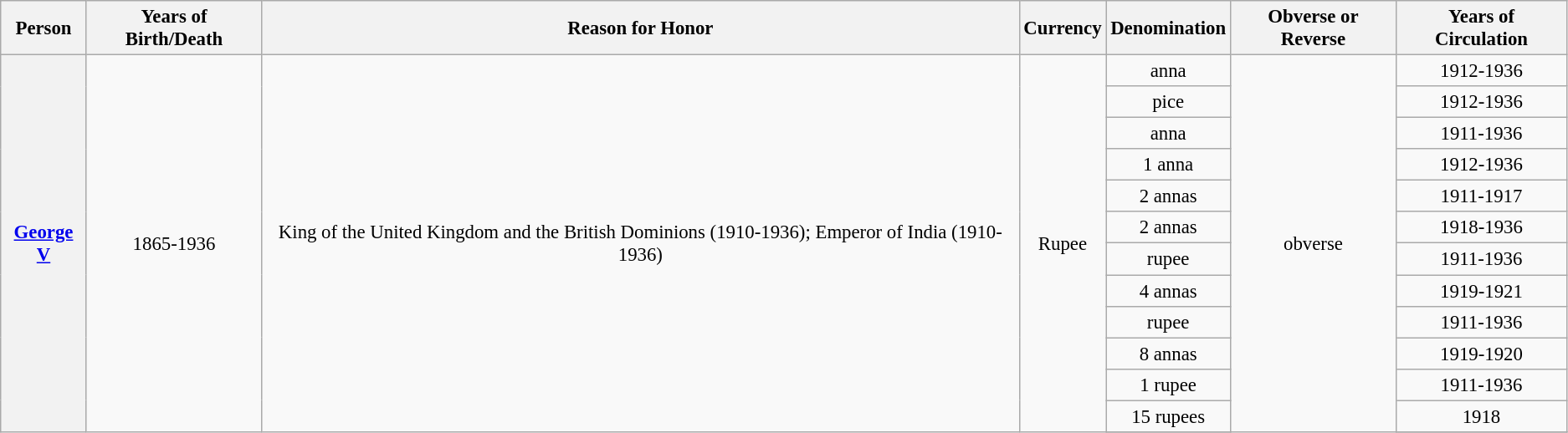<table class="wikitable" style="font-size:95%; text-align:center;">
<tr>
<th>Person</th>
<th>Years of Birth/Death</th>
<th>Reason for Honor</th>
<th>Currency</th>
<th>Denomination</th>
<th>Obverse or Reverse</th>
<th>Years of Circulation</th>
</tr>
<tr>
<th rowspan="16"><a href='#'>George V</a></th>
<td rowspan="16">1865-1936</td>
<td rowspan="16">King of the United Kingdom and the British Dominions (1910-1936); Emperor of India (1910-1936)</td>
<td rowspan="16">Rupee</td>
<td> anna</td>
<td rowspan="16">obverse</td>
<td>1912-1936</td>
</tr>
<tr>
<td> pice</td>
<td>1912-1936</td>
</tr>
<tr>
<td> anna</td>
<td>1911-1936</td>
</tr>
<tr>
<td>1 anna</td>
<td>1912-1936</td>
</tr>
<tr>
<td>2 annas</td>
<td>1911-1917</td>
</tr>
<tr>
<td>2 annas</td>
<td>1918-1936</td>
</tr>
<tr>
<td> rupee</td>
<td>1911-1936</td>
</tr>
<tr>
<td>4 annas</td>
<td>1919-1921</td>
</tr>
<tr>
<td> rupee</td>
<td>1911-1936</td>
</tr>
<tr>
<td>8 annas</td>
<td>1919-1920</td>
</tr>
<tr>
<td>1 rupee</td>
<td>1911-1936</td>
</tr>
<tr>
<td>15 rupees</td>
<td>1918</td>
</tr>
<tr>
</tr>
</table>
